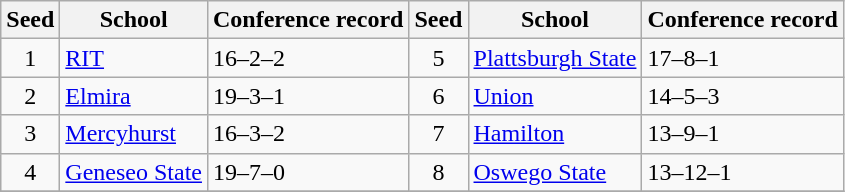<table class="wikitable">
<tr>
<th>Seed</th>
<th>School</th>
<th>Conference record</th>
<th>Seed</th>
<th>School</th>
<th>Conference record</th>
</tr>
<tr>
<td align=center>1</td>
<td><a href='#'>RIT</a></td>
<td>16–2–2</td>
<td align=center>5</td>
<td><a href='#'>Plattsburgh State</a></td>
<td>17–8–1</td>
</tr>
<tr>
<td align=center>2</td>
<td><a href='#'>Elmira</a></td>
<td>19–3–1</td>
<td align=center>6</td>
<td><a href='#'>Union</a></td>
<td>14–5–3</td>
</tr>
<tr>
<td align=center>3</td>
<td><a href='#'>Mercyhurst</a></td>
<td>16–3–2</td>
<td align=center>7</td>
<td><a href='#'>Hamilton</a></td>
<td>13–9–1</td>
</tr>
<tr>
<td align=center>4</td>
<td><a href='#'>Geneseo State</a></td>
<td>19–7–0</td>
<td align=center>8</td>
<td><a href='#'>Oswego State</a></td>
<td>13–12–1</td>
</tr>
<tr>
</tr>
</table>
